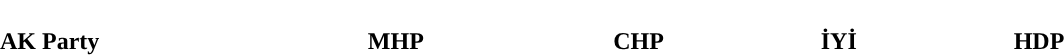<table style="width:70%; text-align:center;">
<tr style="color:white;">
<td style="background:"><strong>295</strong></td>
<td style="background:"><strong>49</strong></td>
<td style="background:"><strong>146</strong></td>
<td style="background:"><strong>43</strong></td>
<td style="background:"><strong>67</strong></td>
</tr>
<tr>
<td><span><strong>AK Party</strong></span></td>
<td><span><strong>MHP</strong></span></td>
<td><span><strong>CHP</strong></span></td>
<td><span><strong>İYİ</strong></span></td>
<td><span><strong>HDP</strong></span></td>
</tr>
</table>
